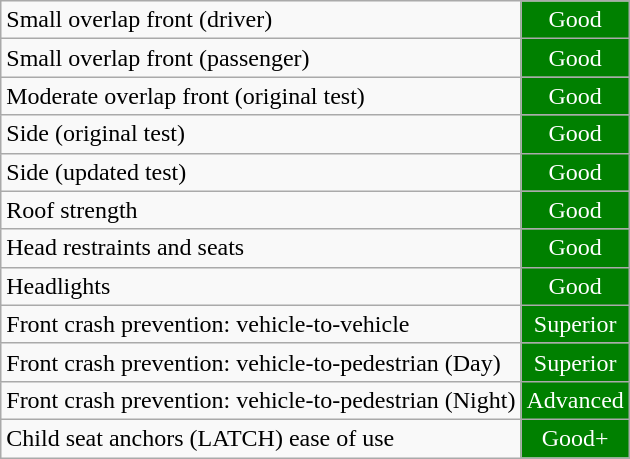<table class="wikitable">
<tr>
<td>Small overlap front (driver)</td>
<td colspan="1" style="text-align:center;color:white;background:green">Good</td>
</tr>
<tr>
<td>Small overlap front (passenger)</td>
<td colspan="1" style="text-align:center;color:white;background:green">Good</td>
</tr>
<tr>
<td>Moderate overlap front (original test)</td>
<td colspan="1" style="text-align:center;color:white;background:green">Good</td>
</tr>
<tr>
<td>Side (original test)</td>
<td colspan="1" style="text-align:center;color:white;background:green">Good</td>
</tr>
<tr>
<td>Side (updated test)</td>
<td colspan="1" style="text-align:center;color:white;background:green">Good</td>
</tr>
<tr>
<td>Roof strength</td>
<td colspan="1" style="text-align:center;color:white;background:green">Good</td>
</tr>
<tr>
<td>Head restraints and seats</td>
<td colspan="1" style="text-align:center;color:white;background:green">Good</td>
</tr>
<tr>
<td>Headlights</td>
<td colspan="1" style="text-align:center;color:white;background:green">Good</td>
</tr>
<tr>
<td>Front crash prevention: vehicle-to-vehicle</td>
<td colspan="1" style="text-align:center;color:white;background:green">Superior</td>
</tr>
<tr>
<td>Front crash prevention: vehicle-to-pedestrian (Day)</td>
<td colspan="1" style="text-align:center;color:white;background:green">Superior</td>
</tr>
<tr>
<td>Front crash prevention: vehicle-to-pedestrian (Night)</td>
<td colspan="1" style="text-align:center;color:white;background:green">Advanced</td>
</tr>
<tr>
<td>Child seat anchors (LATCH) ease of use</td>
<td colspan="1" style="text-align:center;color:white;background:green">Good+</td>
</tr>
</table>
